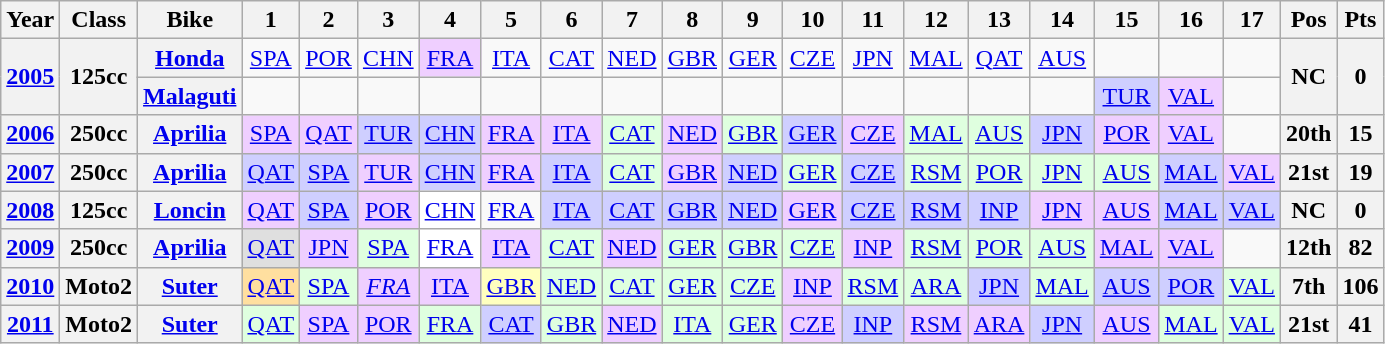<table class="wikitable" style="text-align:center">
<tr>
<th>Year</th>
<th>Class</th>
<th>Bike</th>
<th>1</th>
<th>2</th>
<th>3</th>
<th>4</th>
<th>5</th>
<th>6</th>
<th>7</th>
<th>8</th>
<th>9</th>
<th>10</th>
<th>11</th>
<th>12</th>
<th>13</th>
<th>14</th>
<th>15</th>
<th>16</th>
<th>17</th>
<th>Pos</th>
<th>Pts</th>
</tr>
<tr>
<th rowspan=2><a href='#'>2005</a></th>
<th rowspan=2>125cc</th>
<th><a href='#'>Honda</a></th>
<td><a href='#'>SPA</a></td>
<td><a href='#'>POR</a></td>
<td><a href='#'>CHN</a></td>
<td style="background:#efcfff;"><a href='#'>FRA</a><br></td>
<td><a href='#'>ITA</a></td>
<td><a href='#'>CAT</a></td>
<td><a href='#'>NED</a></td>
<td><a href='#'>GBR</a></td>
<td><a href='#'>GER</a></td>
<td><a href='#'>CZE</a></td>
<td><a href='#'>JPN</a></td>
<td><a href='#'>MAL</a></td>
<td><a href='#'>QAT</a></td>
<td><a href='#'>AUS</a></td>
<td></td>
<td></td>
<td></td>
<th rowspan=2>NC</th>
<th rowspan=2>0</th>
</tr>
<tr>
<th><a href='#'>Malaguti</a></th>
<td></td>
<td></td>
<td></td>
<td></td>
<td></td>
<td></td>
<td></td>
<td></td>
<td></td>
<td></td>
<td></td>
<td></td>
<td></td>
<td></td>
<td style="background:#CFCFFF;"><a href='#'>TUR</a><br></td>
<td style="background:#efcfff;"><a href='#'>VAL</a><br></td>
<td></td>
</tr>
<tr>
<th><a href='#'>2006</a></th>
<th>250cc</th>
<th><a href='#'>Aprilia</a></th>
<td style="background:#efcfff;"><a href='#'>SPA</a><br></td>
<td style="background:#efcfff;"><a href='#'>QAT</a><br></td>
<td style="background:#CFCFFF;"><a href='#'>TUR</a><br></td>
<td style="background:#CFCFFF;"><a href='#'>CHN</a><br></td>
<td style="background:#efcfff;"><a href='#'>FRA</a><br></td>
<td style="background:#efcfff;"><a href='#'>ITA</a><br></td>
<td style="background:#dfffdf;"><a href='#'>CAT</a><br></td>
<td style="background:#efcfff;"><a href='#'>NED</a><br></td>
<td style="background:#dfffdf;"><a href='#'>GBR</a><br></td>
<td style="background:#CFCFFF;"><a href='#'>GER</a><br></td>
<td style="background:#efcfff;"><a href='#'>CZE</a><br></td>
<td style="background:#dfffdf;"><a href='#'>MAL</a><br></td>
<td style="background:#dfffdf;"><a href='#'>AUS</a><br></td>
<td style="background:#CFCFFF;"><a href='#'>JPN</a><br></td>
<td style="background:#efcfff;"><a href='#'>POR</a><br></td>
<td style="background:#efcfff;"><a href='#'>VAL</a><br></td>
<td></td>
<th>20th</th>
<th>15</th>
</tr>
<tr>
<th><a href='#'>2007</a></th>
<th>250cc</th>
<th><a href='#'>Aprilia</a></th>
<td style="background:#CFCFFF;"><a href='#'>QAT</a><br></td>
<td style="background:#CFCFFF;"><a href='#'>SPA</a><br></td>
<td style="background:#efcfff;"><a href='#'>TUR</a><br></td>
<td style="background:#CFCFFF;"><a href='#'>CHN</a><br></td>
<td style="background:#efcfff;"><a href='#'>FRA</a><br></td>
<td style="background:#CFCFFF;"><a href='#'>ITA</a><br></td>
<td style="background:#dfffdf;"><a href='#'>CAT</a><br></td>
<td style="background:#efcfff;"><a href='#'>GBR</a><br></td>
<td style="background:#CFCFFF;"><a href='#'>NED</a><br></td>
<td style="background:#dfffdf;"><a href='#'>GER</a><br></td>
<td style="background:#CFCFFF;"><a href='#'>CZE</a><br></td>
<td style="background:#dfffdf;"><a href='#'>RSM</a><br></td>
<td style="background:#dfffdf;"><a href='#'>POR</a><br></td>
<td style="background:#dfffdf;"><a href='#'>JPN</a><br></td>
<td style="background:#dfffdf;"><a href='#'>AUS</a><br></td>
<td style="background:#CFCFFF;"><a href='#'>MAL</a><br></td>
<td style="background:#efcfff;"><a href='#'>VAL</a><br></td>
<th>21st</th>
<th>19</th>
</tr>
<tr>
<th><a href='#'>2008</a></th>
<th>125cc</th>
<th><a href='#'>Loncin</a></th>
<td style="background:#efcfff;"><a href='#'>QAT</a><br></td>
<td style="background:#CFCFFF;"><a href='#'>SPA</a><br></td>
<td style="background:#efcfff;"><a href='#'>POR</a><br></td>
<td style="background:#ffffff;"><a href='#'>CHN</a><br></td>
<td><a href='#'>FRA</a></td>
<td style="background:#CFCFFF;"><a href='#'>ITA</a><br></td>
<td style="background:#CFCFFF;"><a href='#'>CAT</a><br></td>
<td style="background:#CFCFFF;"><a href='#'>GBR</a><br></td>
<td style="background:#CFCFFF;"><a href='#'>NED</a><br></td>
<td style="background:#efcfff;"><a href='#'>GER</a><br></td>
<td style="background:#CFCFFF;"><a href='#'>CZE</a><br></td>
<td style="background:#CFCFFF;"><a href='#'>RSM</a><br></td>
<td style="background:#CFCFFF;"><a href='#'>INP</a><br></td>
<td style="background:#efcfff;"><a href='#'>JPN</a><br></td>
<td style="background:#efcfff;"><a href='#'>AUS</a><br></td>
<td style="background:#CFCFFF;"><a href='#'>MAL</a><br></td>
<td style="background:#CFCFFF;"><a href='#'>VAL</a><br></td>
<th>NC</th>
<th>0</th>
</tr>
<tr>
<th><a href='#'>2009</a></th>
<th>250cc</th>
<th><a href='#'>Aprilia</a></th>
<td style="background:#dfdfdf;"><a href='#'>QAT</a><br></td>
<td style="background:#efcfff;"><a href='#'>JPN</a><br></td>
<td style="background:#dfffdf;"><a href='#'>SPA</a><br></td>
<td style="background:#ffffff;"><a href='#'>FRA</a><br></td>
<td style="background:#efcfff;"><a href='#'>ITA</a><br></td>
<td style="background:#dfffdf;"><a href='#'>CAT</a><br></td>
<td style="background:#efcfff;"><a href='#'>NED</a><br></td>
<td style="background:#dfffdf;"><a href='#'>GER</a><br></td>
<td style="background:#dfffdf;"><a href='#'>GBR</a><br></td>
<td style="background:#dfffdf;"><a href='#'>CZE</a><br></td>
<td style="background:#efcfff;"><a href='#'>INP</a><br></td>
<td style="background:#dfffdf;"><a href='#'>RSM</a><br></td>
<td style="background:#dfffdf;"><a href='#'>POR</a><br></td>
<td style="background:#dfffdf;"><a href='#'>AUS</a><br></td>
<td style="background:#efcfff;"><a href='#'>MAL</a><br></td>
<td style="background:#efcfff;"><a href='#'>VAL</a><br></td>
<td></td>
<th>12th</th>
<th>82</th>
</tr>
<tr>
<th><a href='#'>2010</a></th>
<th>Moto2</th>
<th><a href='#'>Suter</a></th>
<td style="background:#FFDF9F;"><a href='#'>QAT</a><br></td>
<td style="background:#DFFFDF;"><a href='#'>SPA</a><br></td>
<td style="background:#efcfff;"><em><a href='#'>FRA</a></em><br></td>
<td style="background:#efcfff;"><a href='#'>ITA</a><br></td>
<td style="background:#ffffbf;"><a href='#'>GBR</a><br></td>
<td style="background:#DFFFDF;"><a href='#'>NED</a><br></td>
<td style="background:#DFFFDF;"><a href='#'>CAT</a><br></td>
<td style="background:#DFFFDF;"><a href='#'>GER</a><br></td>
<td style="background:#DFFFDF;"><a href='#'>CZE</a><br></td>
<td style="background:#efcfff;"><a href='#'>INP</a><br></td>
<td style="background:#DFFFDF;"><a href='#'>RSM</a><br></td>
<td style="background:#DFFFDF;"><a href='#'>ARA</a><br></td>
<td style="background:#CFCFFF;"><a href='#'>JPN</a><br></td>
<td style="background:#DFFFDF;"><a href='#'>MAL</a><br></td>
<td style="background:#CFCFFF;"><a href='#'>AUS</a><br></td>
<td style="background:#CFCFFF;"><a href='#'>POR</a><br></td>
<td style="background:#DFFFDF;"><a href='#'>VAL</a><br></td>
<th>7th</th>
<th>106</th>
</tr>
<tr>
<th><a href='#'>2011</a></th>
<th>Moto2</th>
<th><a href='#'>Suter</a></th>
<td style="background:#DFFFDF;"><a href='#'>QAT</a><br></td>
<td style="background:#efcfff;"><a href='#'>SPA</a><br></td>
<td style="background:#efcfff;"><a href='#'>POR</a><br></td>
<td style="background:#DFFFDF;"><a href='#'>FRA</a><br></td>
<td style="background:#CFCFFF;"><a href='#'>CAT</a><br></td>
<td style="background:#dfffdf;"><a href='#'>GBR</a><br></td>
<td style="background:#efcfff;"><a href='#'>NED</a><br></td>
<td style="background:#dfffdf;"><a href='#'>ITA</a><br></td>
<td style="background:#dfffdf;"><a href='#'>GER</a><br></td>
<td style="background:#efcfff;"><a href='#'>CZE</a><br></td>
<td style="background:#CFCFFF;"><a href='#'>INP</a><br></td>
<td style="background:#efcfff;"><a href='#'>RSM</a><br></td>
<td style="background:#efcfff;"><a href='#'>ARA</a><br></td>
<td style="background:#CFCFFF;"><a href='#'>JPN</a><br></td>
<td style="background:#efcfff;"><a href='#'>AUS</a><br></td>
<td style="background:#dfffdf;"><a href='#'>MAL</a><br></td>
<td style="background:#dfffdf;"><a href='#'>VAL</a><br></td>
<th>21st</th>
<th>41</th>
</tr>
</table>
